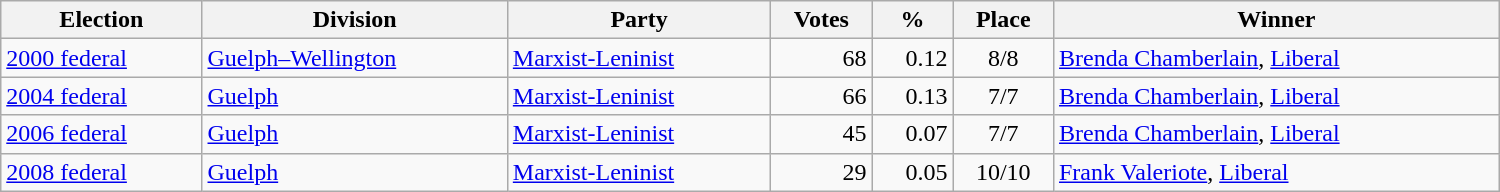<table class="wikitable" width="1000">
<tr>
<th align="left">Election</th>
<th align="left">Division</th>
<th align="left">Party</th>
<th align="right">Votes</th>
<th align="right">%</th>
<th align="center">Place</th>
<th align="center">Winner</th>
</tr>
<tr>
<td align="left"><a href='#'>2000 federal</a></td>
<td align="left"><a href='#'>Guelph–Wellington</a></td>
<td align="left"><a href='#'>Marxist-Leninist</a></td>
<td align="right">68</td>
<td align="right">0.12</td>
<td align="center">8/8</td>
<td align="left"><a href='#'>Brenda Chamberlain</a>, <a href='#'>Liberal</a></td>
</tr>
<tr>
<td align="left"><a href='#'>2004 federal</a></td>
<td align="left"><a href='#'>Guelph</a></td>
<td align="left"><a href='#'>Marxist-Leninist</a></td>
<td align="right">66</td>
<td align="right">0.13</td>
<td align="center">7/7</td>
<td align="left"><a href='#'>Brenda Chamberlain</a>, <a href='#'>Liberal</a></td>
</tr>
<tr>
<td align="left"><a href='#'>2006 federal</a></td>
<td align="left"><a href='#'>Guelph</a></td>
<td align="left"><a href='#'>Marxist-Leninist</a></td>
<td align="right">45</td>
<td align="right">0.07</td>
<td align="center">7/7</td>
<td align="left"><a href='#'>Brenda Chamberlain</a>, <a href='#'>Liberal</a></td>
</tr>
<tr>
<td align="left"><a href='#'>2008 federal</a></td>
<td align="left"><a href='#'>Guelph</a></td>
<td align="left"><a href='#'>Marxist-Leninist</a></td>
<td align="right">29</td>
<td align="right">0.05</td>
<td align="center">10/10</td>
<td align="left"><a href='#'>Frank Valeriote</a>, <a href='#'>Liberal</a></td>
</tr>
</table>
